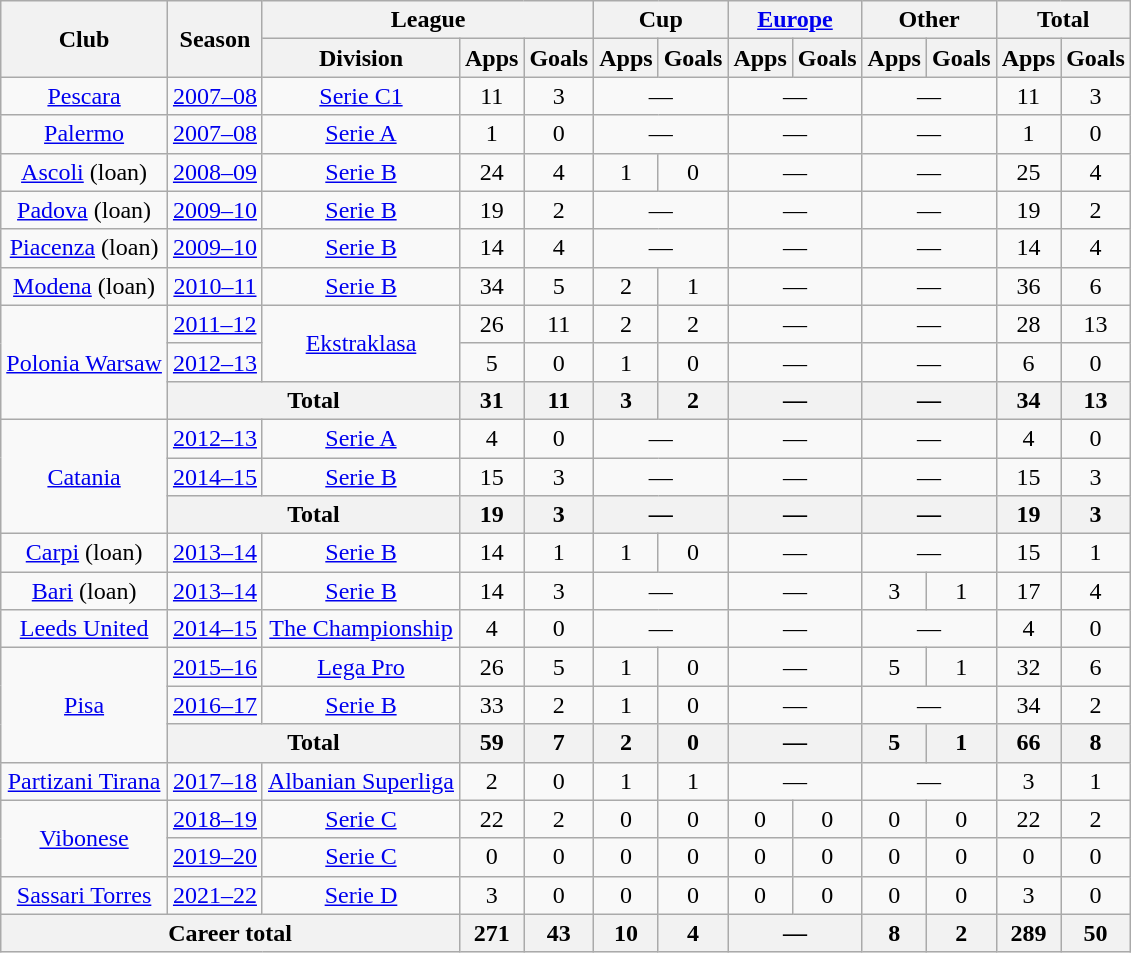<table class="wikitable" style="text-align:center">
<tr>
<th rowspan="2">Club</th>
<th rowspan="2">Season</th>
<th colspan="3">League</th>
<th colspan="2">Cup</th>
<th colspan="2"><a href='#'>Europe</a></th>
<th colspan="2">Other</th>
<th colspan="2">Total</th>
</tr>
<tr>
<th>Division</th>
<th>Apps</th>
<th>Goals</th>
<th>Apps</th>
<th>Goals</th>
<th>Apps</th>
<th>Goals</th>
<th>Apps</th>
<th>Goals</th>
<th>Apps</th>
<th>Goals</th>
</tr>
<tr>
<td rowspan="1" valign="center"><a href='#'>Pescara</a></td>
<td><a href='#'>2007–08</a></td>
<td rowspan="1"><a href='#'>Serie C1</a></td>
<td>11</td>
<td>3</td>
<td colspan="2">—</td>
<td colspan="2">—</td>
<td colspan="2">—</td>
<td>11</td>
<td>3</td>
</tr>
<tr>
<td rowspan="1" valign="center"><a href='#'>Palermo</a></td>
<td><a href='#'>2007–08</a></td>
<td rowspan="1"><a href='#'>Serie A</a></td>
<td>1</td>
<td>0</td>
<td colspan="2">—</td>
<td colspan="2">—</td>
<td colspan="2">—</td>
<td>1</td>
<td>0</td>
</tr>
<tr>
<td rowspan="1" valign="center"><a href='#'>Ascoli</a> (loan)</td>
<td rowspan="1"><a href='#'>2008–09</a></td>
<td rowspan="1"><a href='#'>Serie B</a></td>
<td>24</td>
<td>4</td>
<td>1</td>
<td>0</td>
<td colspan="2">—</td>
<td colspan="2">—</td>
<td>25</td>
<td>4</td>
</tr>
<tr>
<td rowspan="1" valign="center"><a href='#'>Padova</a> (loan)</td>
<td><a href='#'>2009–10</a></td>
<td rowspan="1"><a href='#'>Serie B</a></td>
<td>19</td>
<td>2</td>
<td colspan="2">—</td>
<td colspan="2">—</td>
<td colspan="2">—</td>
<td>19</td>
<td>2</td>
</tr>
<tr>
<td rowspan="1" valign="center"><a href='#'>Piacenza</a> (loan)</td>
<td><a href='#'>2009–10</a></td>
<td rowspan="1"><a href='#'>Serie B</a></td>
<td>14</td>
<td>4</td>
<td colspan="2">—</td>
<td colspan="2">—</td>
<td colspan="2">—</td>
<td>14</td>
<td>4</td>
</tr>
<tr>
<td rowspan="1" valign="center"><a href='#'>Modena</a> (loan)</td>
<td rowspan="1"><a href='#'>2010–11</a></td>
<td rowspan="1"><a href='#'>Serie B</a></td>
<td>34</td>
<td>5</td>
<td>2</td>
<td>1</td>
<td colspan="2">—</td>
<td colspan="2">—</td>
<td>36</td>
<td>6</td>
</tr>
<tr>
<td rowspan="3" valign="center"><a href='#'>Polonia Warsaw</a></td>
<td><a href='#'>2011–12</a></td>
<td rowspan="2"><a href='#'>Ekstraklasa</a></td>
<td>26</td>
<td>11</td>
<td>2</td>
<td>2</td>
<td colspan="2">—</td>
<td colspan="2">—</td>
<td>28</td>
<td>13</td>
</tr>
<tr>
<td><a href='#'>2012–13</a></td>
<td>5</td>
<td>0</td>
<td>1</td>
<td>0</td>
<td colspan="2">—</td>
<td colspan="2">—</td>
<td>6</td>
<td>0</td>
</tr>
<tr>
<th colspan="2" valign="center">Total</th>
<th>31</th>
<th>11</th>
<th>3</th>
<th>2</th>
<th colspan="2">—</th>
<th colspan="2">—</th>
<th>34</th>
<th>13</th>
</tr>
<tr>
<td rowspan="3" valign="center"><a href='#'>Catania</a></td>
<td rowspan="1"><a href='#'>2012–13</a></td>
<td rowspan="1"><a href='#'>Serie A</a></td>
<td>4</td>
<td>0</td>
<td colspan="2">—</td>
<td colspan="2">—</td>
<td colspan="2">—</td>
<td>4</td>
<td>0</td>
</tr>
<tr>
<td><a href='#'>2014–15</a></td>
<td rowspan="1"><a href='#'>Serie B</a></td>
<td>15</td>
<td>3</td>
<td colspan="2">—</td>
<td colspan="2">—</td>
<td colspan="2">—</td>
<td>15</td>
<td>3</td>
</tr>
<tr>
<th colspan="2" valign="center">Total</th>
<th>19</th>
<th>3</th>
<th colspan="2">—</th>
<th colspan="2">—</th>
<th colspan="2">—</th>
<th>19</th>
<th>3</th>
</tr>
<tr>
<td rowspan="1" valign="center"><a href='#'>Carpi</a> (loan)</td>
<td><a href='#'>2013–14</a></td>
<td rowspan="1"><a href='#'>Serie B</a></td>
<td>14</td>
<td>1</td>
<td>1</td>
<td>0</td>
<td colspan="2">—</td>
<td colspan="2">—</td>
<td>15</td>
<td>1</td>
</tr>
<tr>
<td rowspan="1" valign="center"><a href='#'>Bari</a> (loan)</td>
<td><a href='#'>2013–14</a></td>
<td rowspan="1"><a href='#'>Serie B</a></td>
<td>14</td>
<td>3</td>
<td colspan="2">—</td>
<td colspan="2">—</td>
<td>3</td>
<td>1</td>
<td>17</td>
<td>4</td>
</tr>
<tr>
<td rowspan="1" valign="center"><a href='#'>Leeds United</a></td>
<td><a href='#'>2014–15</a></td>
<td rowspan="1"><a href='#'>The Championship</a></td>
<td>4</td>
<td>0</td>
<td colspan="2">—</td>
<td colspan="2">—</td>
<td colspan="2">—</td>
<td>4</td>
<td>0</td>
</tr>
<tr>
<td rowspan="3" valign="center"><a href='#'>Pisa</a></td>
<td><a href='#'>2015–16</a></td>
<td rowspan="1"><a href='#'>Lega Pro</a></td>
<td>26</td>
<td>5</td>
<td>1</td>
<td>0</td>
<td colspan="2">—</td>
<td>5</td>
<td>1</td>
<td>32</td>
<td>6</td>
</tr>
<tr>
<td><a href='#'>2016–17</a></td>
<td rowspan="1"><a href='#'>Serie B</a></td>
<td>33</td>
<td>2</td>
<td>1</td>
<td>0</td>
<td colspan="2">—</td>
<td colspan="2">—</td>
<td>34</td>
<td>2</td>
</tr>
<tr>
<th colspan="2" valign="center">Total</th>
<th>59</th>
<th>7</th>
<th>2</th>
<th>0</th>
<th colspan="2">—</th>
<th>5</th>
<th>1</th>
<th>66</th>
<th>8</th>
</tr>
<tr>
<td rowspan="1" valign="center"><a href='#'>Partizani Tirana</a></td>
<td><a href='#'>2017–18</a></td>
<td rowspan="1"><a href='#'>Albanian Superliga</a></td>
<td>2</td>
<td>0</td>
<td>1</td>
<td>1</td>
<td colspan="2">—</td>
<td colspan="2">—</td>
<td>3</td>
<td>1</td>
</tr>
<tr>
<td rowspan="2"><a href='#'>Vibonese</a></td>
<td><a href='#'>2018–19</a></td>
<td><a href='#'>Serie C</a></td>
<td>22</td>
<td>2</td>
<td>0</td>
<td>0</td>
<td>0</td>
<td>0</td>
<td>0</td>
<td>0</td>
<td>22</td>
<td>2</td>
</tr>
<tr>
<td><a href='#'>2019–20</a></td>
<td><a href='#'>Serie C</a></td>
<td>0</td>
<td>0</td>
<td>0</td>
<td>0</td>
<td>0</td>
<td>0</td>
<td>0</td>
<td>0</td>
<td>0</td>
<td>0</td>
</tr>
<tr>
<td rowspan="1"><a href='#'>Sassari Torres</a></td>
<td><a href='#'>2021–22</a></td>
<td><a href='#'>Serie D</a></td>
<td>3</td>
<td>0</td>
<td>0</td>
<td>0</td>
<td>0</td>
<td>0</td>
<td>0</td>
<td>0</td>
<td>3</td>
<td>0</td>
</tr>
<tr>
<th colspan="3">Career total</th>
<th>271</th>
<th>43</th>
<th>10</th>
<th>4</th>
<th colspan="2">—</th>
<th>8</th>
<th>2</th>
<th>289</th>
<th>50</th>
</tr>
</table>
